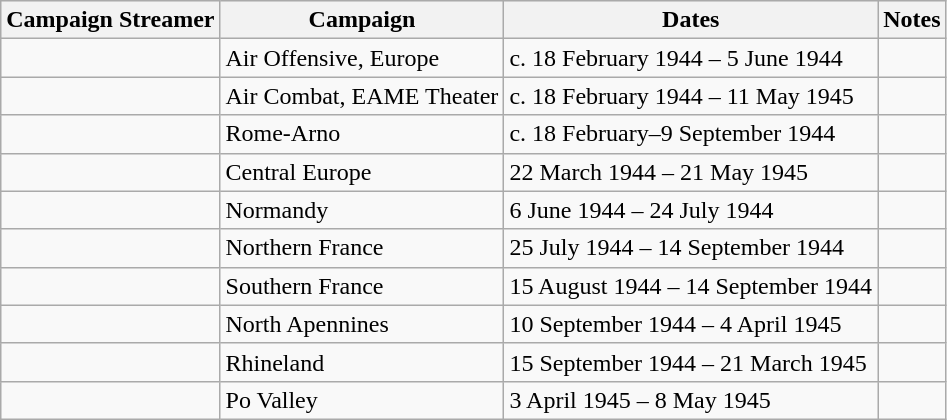<table class="wikitable">
<tr style="background:#efefef;">
<th>Campaign Streamer</th>
<th>Campaign</th>
<th>Dates</th>
<th>Notes</th>
</tr>
<tr>
<td></td>
<td>Air Offensive, Europe</td>
<td>c. 18 February 1944 – 5 June 1944</td>
<td></td>
</tr>
<tr>
<td></td>
<td>Air Combat, EAME Theater</td>
<td>c. 18 February 1944 – 11 May 1945</td>
<td></td>
</tr>
<tr>
<td></td>
<td>Rome-Arno</td>
<td>c. 18 February–9 September 1944</td>
<td></td>
</tr>
<tr>
<td></td>
<td>Central Europe</td>
<td>22 March 1944 – 21 May 1945</td>
<td></td>
</tr>
<tr>
<td></td>
<td>Normandy</td>
<td>6 June 1944 – 24 July 1944</td>
<td></td>
</tr>
<tr>
<td></td>
<td>Northern France</td>
<td>25 July 1944 – 14 September 1944</td>
<td></td>
</tr>
<tr>
<td></td>
<td>Southern France</td>
<td>15 August 1944 – 14 September 1944</td>
<td></td>
</tr>
<tr>
<td></td>
<td>North Apennines</td>
<td>10 September 1944 – 4 April 1945</td>
<td></td>
</tr>
<tr>
<td></td>
<td>Rhineland</td>
<td>15 September 1944 – 21 March 1945</td>
<td></td>
</tr>
<tr>
<td></td>
<td>Po Valley</td>
<td>3 April 1945 – 8 May 1945</td>
<td></td>
</tr>
</table>
